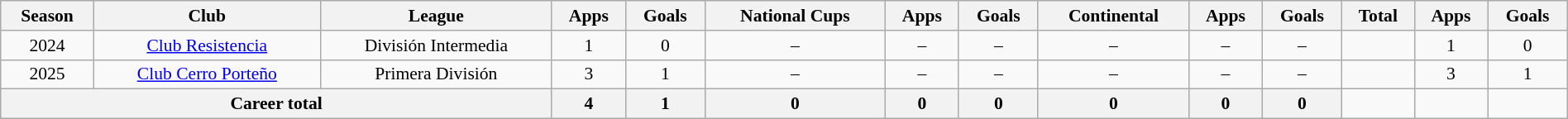<table class="wikitable" style="font-size:90%; width:100%; text-align:center;">
<tr>
<th>Season</th>
<th>Club</th>
<th>League</th>
<th>Apps</th>
<th>Goals</th>
<th>National Cups</th>
<th>Apps</th>
<th>Goals</th>
<th>Continental</th>
<th>Apps</th>
<th>Goals</th>
<th>Total</th>
<th>Apps</th>
<th>Goals</th>
</tr>
<tr>
<td>2024</td>
<td><a href='#'>Club Resistencia</a></td>
<td>División Intermedia</td>
<td>1</td>
<td>0</td>
<td>–</td>
<td>–</td>
<td>–</td>
<td>–</td>
<td>–</td>
<td>–</td>
<td></td>
<td>1</td>
<td>0</td>
</tr>
<tr>
<td>2025</td>
<td><a href='#'>Club Cerro Porteño</a></td>
<td>Primera División</td>
<td>3</td>
<td>1</td>
<td>–</td>
<td>–</td>
<td>–</td>
<td>–</td>
<td>–</td>
<td>–</td>
<td></td>
<td>3</td>
<td>1</td>
</tr>
<tr>
<th colspan="3">Career total</th>
<th>4</th>
<th>1</th>
<th>0</th>
<th>0</th>
<th>0</th>
<th>0</th>
<th>0</th>
<th>0</th>
<td></td>
<td></td>
</tr>
</table>
